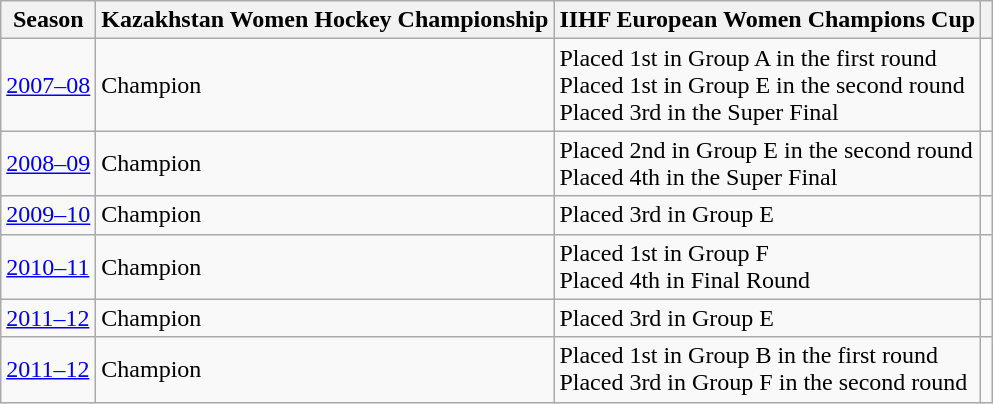<table class="wikitable">
<tr>
<th>Season</th>
<th>Kazakhstan Women Hockey Championship</th>
<th>IIHF European Women Champions Cup</th>
<th></th>
</tr>
<tr>
<td><a href='#'>2007–08</a></td>
<td>Champion</td>
<td>Placed 1st in Group A in the first round<br>Placed 1st in Group E in the second round<br>Placed 3rd in the Super Final</td>
<td><br></td>
</tr>
<tr>
<td><a href='#'>2008–09</a></td>
<td>Champion</td>
<td>Placed 2nd in Group E in the second round<br>Placed 4th in the Super Final</td>
<td><br></td>
</tr>
<tr>
<td><a href='#'>2009–10</a></td>
<td>Champion</td>
<td>Placed 3rd in Group E</td>
<td></td>
</tr>
<tr>
<td><a href='#'>2010–11</a></td>
<td>Champion</td>
<td>Placed 1st in Group F<br>Placed 4th in Final Round</td>
<td><br></td>
</tr>
<tr>
<td><a href='#'>2011–12</a></td>
<td>Champion</td>
<td>Placed 3rd in Group E</td>
<td></td>
</tr>
<tr>
<td><a href='#'>2011–12</a></td>
<td>Champion</td>
<td>Placed 1st in Group B in the first round<br>Placed 3rd in Group F in the second round</td>
<td><br></td>
</tr>
</table>
